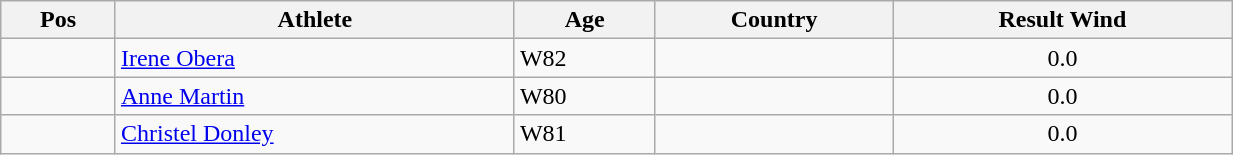<table class="wikitable"  style="text-align:center; width:65%;">
<tr>
<th>Pos</th>
<th>Athlete</th>
<th>Age</th>
<th>Country</th>
<th>Result Wind</th>
</tr>
<tr>
<td align=center></td>
<td align=left><a href='#'>Irene Obera</a></td>
<td align=left>W82</td>
<td align=left></td>
<td> 0.0</td>
</tr>
<tr>
<td align=center></td>
<td align=left><a href='#'>Anne Martin</a></td>
<td align=left>W80</td>
<td align=left></td>
<td> 0.0</td>
</tr>
<tr>
<td align=center></td>
<td align=left><a href='#'>Christel Donley</a></td>
<td align=left>W81</td>
<td align=left></td>
<td> 0.0</td>
</tr>
</table>
